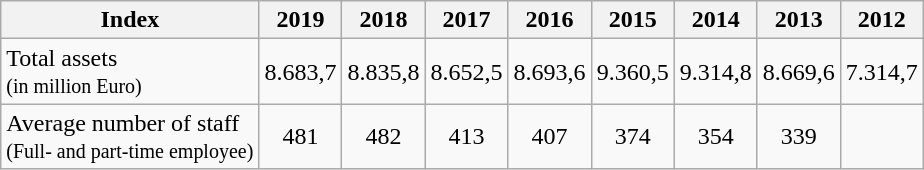<table class="wikitable" style="text-align:center">
<tr>
<th>Index</th>
<th>2019</th>
<th>2018</th>
<th>2017</th>
<th>2016</th>
<th>2015</th>
<th>2014</th>
<th>2013</th>
<th>2012</th>
</tr>
<tr>
<td style="text-align:left">Total assets<br><small>(in million Euro)</small></td>
<td>8.683,7</td>
<td>8.835,8</td>
<td>8.652,5</td>
<td>8.693,6</td>
<td>9.360,5</td>
<td>9.314,8</td>
<td>8.669,6</td>
<td>7.314,7</td>
</tr>
<tr>
<td style="text-align:left">Average number of staff<br><small>(Full- and part-time employee)</small></td>
<td>481</td>
<td>482</td>
<td>413</td>
<td>407</td>
<td>374</td>
<td>354</td>
<td>339</td>
<td></td>
</tr>
</table>
